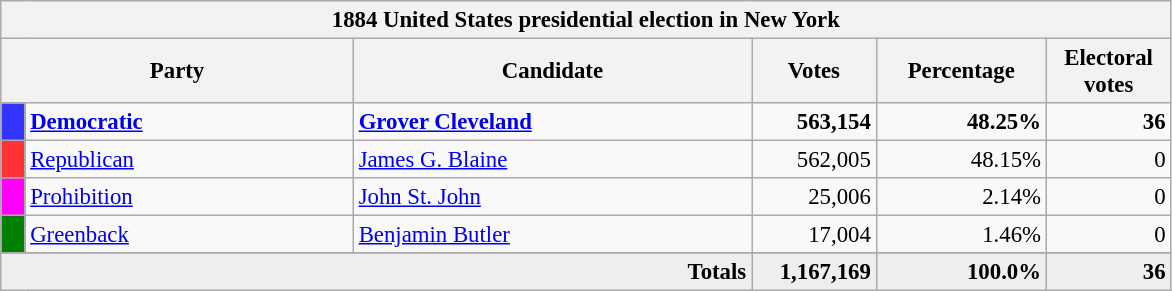<table class="wikitable" style="font-size: 95%;">
<tr>
<th colspan="6">1884 United States presidential election in New York</th>
</tr>
<tr>
<th colspan="2" style="width: 15em">Party</th>
<th style="width: 17em">Candidate</th>
<th style="width: 5em">Votes</th>
<th style="width: 7em">Percentage</th>
<th style="width: 5em">Electoral votes</th>
</tr>
<tr>
<th style="background-color:#3333FF; width: 3px"></th>
<td style="width: 130px"><strong><a href='#'>Democratic</a></strong></td>
<td><strong><a href='#'>Grover Cleveland</a></strong></td>
<td align="right"><strong>563,154</strong></td>
<td align="right"><strong>48.25%</strong></td>
<td align="right"><strong>36</strong></td>
</tr>
<tr>
<th style="background-color:#FF3333; width: 3px"></th>
<td style="width: 130px"><a href='#'>Republican</a></td>
<td><a href='#'>James G. Blaine</a></td>
<td align="right">562,005</td>
<td align="right">48.15%</td>
<td align="right">0</td>
</tr>
<tr>
<th style="background-color:#FF00FF; width: 3px"></th>
<td style="width: 130px"><a href='#'>Prohibition</a></td>
<td><a href='#'>John St. John</a></td>
<td align="right">25,006</td>
<td align="right">2.14%</td>
<td align="right">0</td>
</tr>
<tr>
<th style="background-color:#008000; width: 3px"></th>
<td style="width: 130px"><a href='#'>Greenback</a></td>
<td><a href='#'>Benjamin Butler</a></td>
<td align="right">17,004</td>
<td align="right">1.46%</td>
<td align="right">0</td>
</tr>
<tr>
</tr>
<tr bgcolor="#EEEEEE">
<td colspan="3" align="right"><strong>Totals</strong></td>
<td align="right"><strong>1,167,169</strong></td>
<td align="right"><strong>100.0%</strong></td>
<td align="right"><strong>36</strong></td>
</tr>
</table>
